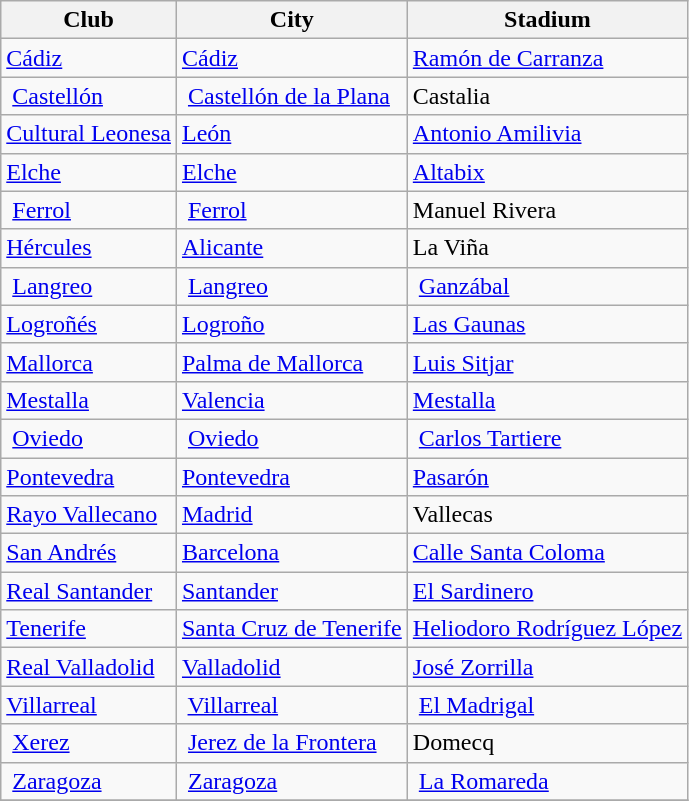<table class="wikitable sortable" style="text-align: left;">
<tr>
<th>Club</th>
<th>City</th>
<th>Stadium</th>
</tr>
<tr>
<td><a href='#'>Cádiz</a></td>
<td><a href='#'>Cádiz</a></td>
<td><a href='#'>Ramón de Carranza</a></td>
</tr>
<tr>
<td> <a href='#'>Castellón</a></td>
<td> <a href='#'>Castellón de la Plana</a></td>
<td>Castalia</td>
</tr>
<tr>
<td><a href='#'>Cultural Leonesa</a></td>
<td><a href='#'>León</a></td>
<td><a href='#'>Antonio Amilivia</a></td>
</tr>
<tr>
<td><a href='#'>Elche</a></td>
<td><a href='#'>Elche</a></td>
<td><a href='#'>Altabix</a></td>
</tr>
<tr>
<td> <a href='#'>Ferrol</a></td>
<td> <a href='#'>Ferrol</a></td>
<td>Manuel Rivera</td>
</tr>
<tr>
<td><a href='#'>Hércules</a></td>
<td><a href='#'>Alicante</a></td>
<td>La Viña</td>
</tr>
<tr>
<td> <a href='#'>Langreo</a></td>
<td> <a href='#'>Langreo</a></td>
<td> <a href='#'>Ganzábal</a></td>
</tr>
<tr>
<td><a href='#'>Logroñés</a></td>
<td><a href='#'>Logroño</a></td>
<td><a href='#'>Las Gaunas</a></td>
</tr>
<tr>
<td><a href='#'>Mallorca</a></td>
<td><a href='#'>Palma de Mallorca</a></td>
<td><a href='#'>Luis Sitjar</a></td>
</tr>
<tr>
<td><a href='#'>Mestalla</a></td>
<td><a href='#'>Valencia</a></td>
<td><a href='#'>Mestalla</a></td>
</tr>
<tr>
<td> <a href='#'>Oviedo</a></td>
<td> <a href='#'>Oviedo</a></td>
<td> <a href='#'>Carlos Tartiere</a></td>
</tr>
<tr>
<td><a href='#'>Pontevedra</a></td>
<td><a href='#'>Pontevedra</a></td>
<td><a href='#'>Pasarón</a></td>
</tr>
<tr>
<td><a href='#'>Rayo Vallecano</a></td>
<td><a href='#'>Madrid</a></td>
<td>Vallecas</td>
</tr>
<tr>
<td><a href='#'>San Andrés</a></td>
<td><a href='#'>Barcelona</a></td>
<td><a href='#'>Calle Santa Coloma</a></td>
</tr>
<tr>
<td><a href='#'>Real Santander</a></td>
<td><a href='#'>Santander</a></td>
<td><a href='#'>El Sardinero</a></td>
</tr>
<tr>
<td><a href='#'>Tenerife</a></td>
<td><a href='#'>Santa Cruz de Tenerife</a></td>
<td><a href='#'>Heliodoro Rodríguez López</a></td>
</tr>
<tr>
<td><a href='#'>Real Valladolid</a></td>
<td><a href='#'>Valladolid</a></td>
<td><a href='#'>José Zorrilla</a></td>
</tr>
<tr>
<td><a href='#'>Villarreal</a></td>
<td> <a href='#'>Villarreal</a></td>
<td> <a href='#'>El Madrigal</a></td>
</tr>
<tr>
<td> <a href='#'>Xerez</a></td>
<td> <a href='#'>Jerez de la Frontera</a></td>
<td>Domecq</td>
</tr>
<tr>
<td> <a href='#'>Zaragoza</a></td>
<td> <a href='#'>Zaragoza</a></td>
<td> <a href='#'>La Romareda</a></td>
</tr>
<tr>
</tr>
</table>
